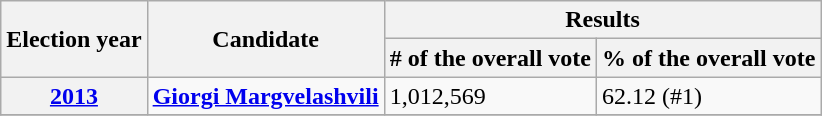<table class=wikitable>
<tr>
<th rowspan=2>Election year</th>
<th rowspan=2>Candidate</th>
<th colspan=2>Results</th>
</tr>
<tr>
<th># of the overall vote</th>
<th>% of the overall vote</th>
</tr>
<tr>
<th><a href='#'>2013</a></th>
<td><strong><a href='#'>Giorgi Margvelashvili</a></strong></td>
<td>1,012,569</td>
<td>62.12 (#1)</td>
</tr>
<tr>
</tr>
</table>
